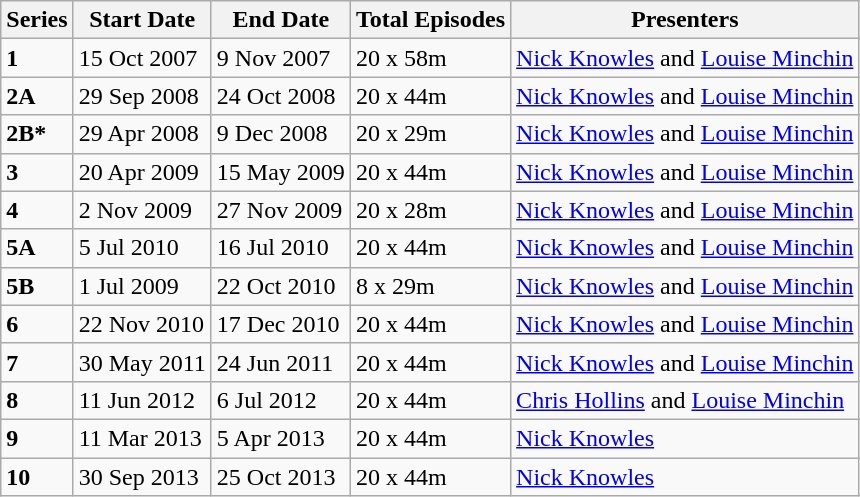<table class="wikitable">
<tr>
<th>Series</th>
<th>Start Date</th>
<th>End Date</th>
<th>Total Episodes</th>
<th>Presenters</th>
</tr>
<tr>
<td><strong>1</strong></td>
<td>15 Oct 2007</td>
<td>9 Nov 2007</td>
<td>20 x 58m</td>
<td><a href='#'>Nick Knowles</a> and <a href='#'>Louise Minchin</a></td>
</tr>
<tr>
<td><strong>2A</strong></td>
<td>29 Sep 2008</td>
<td>24 Oct 2008</td>
<td>20 x 44m</td>
<td><a href='#'>Nick Knowles</a> and <a href='#'>Louise Minchin</a></td>
</tr>
<tr>
<td><strong>2B*</strong></td>
<td>29 Apr 2008</td>
<td>9 Dec 2008</td>
<td>20 x 29m</td>
<td><a href='#'>Nick Knowles</a> and <a href='#'>Louise Minchin</a></td>
</tr>
<tr>
<td><strong>3</strong></td>
<td>20 Apr 2009</td>
<td>15 May 2009</td>
<td>20 x 44m</td>
<td><a href='#'>Nick Knowles</a> and <a href='#'>Louise Minchin</a></td>
</tr>
<tr>
<td><strong>4</strong></td>
<td>2 Nov 2009</td>
<td>27 Nov 2009</td>
<td>20 x 28m</td>
<td><a href='#'>Nick Knowles</a> and <a href='#'>Louise Minchin</a></td>
</tr>
<tr>
<td><strong>5A</strong></td>
<td>5 Jul 2010</td>
<td>16 Jul 2010</td>
<td>20 x 44m</td>
<td><a href='#'>Nick Knowles</a> and <a href='#'>Louise Minchin</a></td>
</tr>
<tr>
<td><strong>5B</strong></td>
<td>1 Jul 2009</td>
<td>22 Oct 2010</td>
<td>8 x 29m</td>
<td><a href='#'>Nick Knowles</a> and <a href='#'>Louise Minchin</a></td>
</tr>
<tr>
<td><strong>6</strong></td>
<td>22 Nov 2010</td>
<td>17 Dec 2010</td>
<td>20 x 44m</td>
<td><a href='#'>Nick Knowles</a> and <a href='#'>Louise Minchin</a></td>
</tr>
<tr>
<td><strong>7</strong></td>
<td>30 May 2011</td>
<td>24 Jun 2011</td>
<td>20 x 44m</td>
<td><a href='#'>Nick Knowles</a> and <a href='#'>Louise Minchin</a></td>
</tr>
<tr>
<td><strong>8</strong></td>
<td>11 Jun 2012</td>
<td>6 Jul 2012</td>
<td>20 x 44m</td>
<td><a href='#'>Chris Hollins</a> and <a href='#'>Louise Minchin</a></td>
</tr>
<tr>
<td><strong>9</strong></td>
<td>11 Mar 2013</td>
<td>5 Apr 2013</td>
<td>20 x 44m</td>
<td><a href='#'>Nick Knowles</a></td>
</tr>
<tr>
<td><strong>10</strong></td>
<td>30 Sep 2013</td>
<td>25 Oct 2013</td>
<td>20 x 44m</td>
<td><a href='#'>Nick Knowles</a></td>
</tr>
</table>
